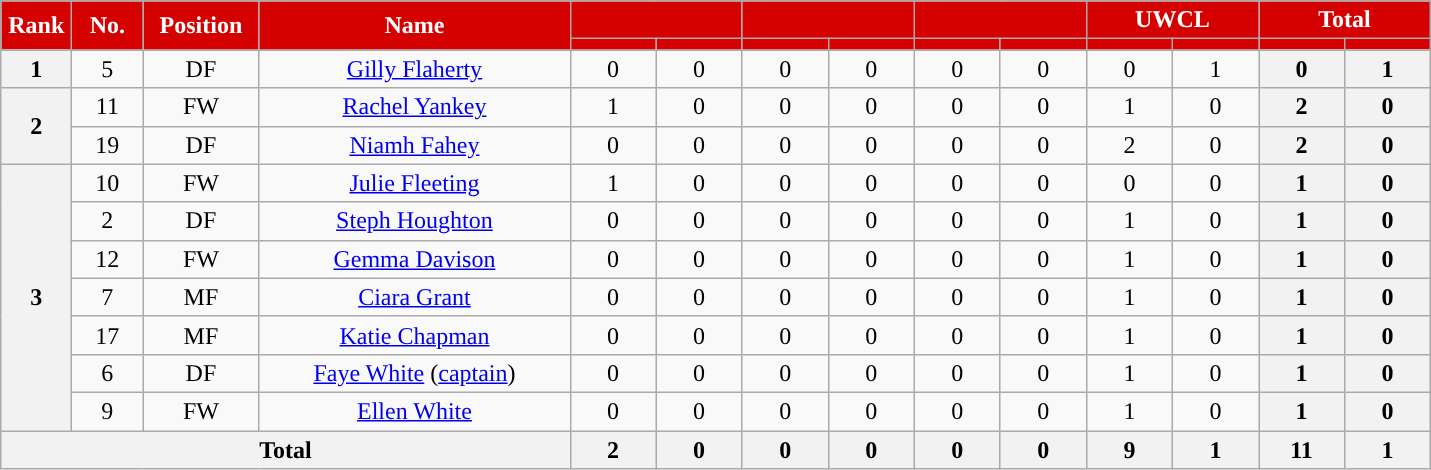<table class="wikitable" style="text-align:center; font-size:100%; ">
<tr>
<th style="background:#d50000; color:white; text-align:center; width:40px" rowspan="2">Rank</th>
<th style="background:#d50000; color:white; text-align:center; width:40px" rowspan="2">No.</th>
<th rowspan="2" style="background:#d50000; color:white; text-align:center; width:70px">Position</th>
<th style="background:#d50000; color:white; text-align:center; width:200px" rowspan="2">Name</th>
<th style="background:#d50000; color:white; text-align:center;" colspan="2"><a href='#'></a></th>
<th style="background:#d50000; color:white; text-align:center;" colspan="2"><a href='#'></a></th>
<th style="background:#d50000; color:white; text-align:center;" colspan="2"></th>
<th style="background:#d50000; color:white; text-align:center;" colspan="2">UWCL</th>
<th colspan="2" style="background:#d50000; color:white; text-align:center;">Total</th>
</tr>
<tr>
<th style="background:#d50000; color:white; text-align:center; width:50px;"></th>
<th style="background:#d50000; color:white; text-align:center; width:50px;"></th>
<th style="background:#d50000; color:white; text-align:center; width:50px;"></th>
<th style="background:#d50000; color:white; text-align:center; width:50px;"></th>
<th style="background:#d50000; color:white; text-align:center; width:50px;"></th>
<th style="background:#d50000; color:white; text-align:center; width:50px;"></th>
<th style="background:#d50000; color:white; text-align:center; width:50px;"></th>
<th style="background:#d50000; color:white; text-align:center; width:50px;"></th>
<th style="background:#d50000; color:white; text-align:center; width:50px;"></th>
<th style="background:#d50000; color:white; text-align:center; width:50px;"></th>
</tr>
<tr>
<th>1</th>
<td>5</td>
<td>DF</td>
<td> <a href='#'>Gilly Flaherty</a></td>
<td>0</td>
<td>0</td>
<td>0</td>
<td>0</td>
<td>0</td>
<td>0</td>
<td>0</td>
<td>1</td>
<th>0</th>
<th>1</th>
</tr>
<tr>
<th rowspan="2">2</th>
<td>11</td>
<td>FW</td>
<td> <a href='#'>Rachel Yankey</a></td>
<td>1</td>
<td>0</td>
<td>0</td>
<td>0</td>
<td>0</td>
<td>0</td>
<td>1</td>
<td>0</td>
<th>2</th>
<th>0</th>
</tr>
<tr>
<td>19</td>
<td>DF</td>
<td> <a href='#'>Niamh Fahey</a></td>
<td>0</td>
<td>0</td>
<td>0</td>
<td>0</td>
<td>0</td>
<td>0</td>
<td>2</td>
<td>0</td>
<th>2</th>
<th>0</th>
</tr>
<tr>
<th rowspan="7">3</th>
<td>10</td>
<td>FW</td>
<td> <a href='#'>Julie Fleeting</a></td>
<td>1</td>
<td>0</td>
<td>0</td>
<td>0</td>
<td>0</td>
<td>0</td>
<td>0</td>
<td>0</td>
<th>1</th>
<th>0</th>
</tr>
<tr>
<td>2</td>
<td>DF</td>
<td> <a href='#'>Steph Houghton</a></td>
<td>0</td>
<td>0</td>
<td>0</td>
<td>0</td>
<td>0</td>
<td>0</td>
<td>1</td>
<td>0</td>
<th>1</th>
<th>0</th>
</tr>
<tr>
<td>12</td>
<td>FW</td>
<td> <a href='#'>Gemma Davison</a></td>
<td>0</td>
<td>0</td>
<td>0</td>
<td>0</td>
<td>0</td>
<td>0</td>
<td>1</td>
<td>0</td>
<th>1</th>
<th>0</th>
</tr>
<tr>
<td>7</td>
<td>MF</td>
<td> <a href='#'>Ciara Grant</a></td>
<td>0</td>
<td>0</td>
<td>0</td>
<td>0</td>
<td>0</td>
<td>0</td>
<td>1</td>
<td>0</td>
<th>1</th>
<th>0</th>
</tr>
<tr>
<td>17</td>
<td>MF</td>
<td><em></em> <a href='#'>Katie Chapman</a></td>
<td>0</td>
<td>0</td>
<td>0</td>
<td>0</td>
<td>0</td>
<td>0</td>
<td>1</td>
<td>0</td>
<th>1</th>
<th>0</th>
</tr>
<tr>
<td>6</td>
<td>DF</td>
<td> <a href='#'>Faye White</a> (<a href='#'>captain</a>)</td>
<td>0</td>
<td>0</td>
<td>0</td>
<td>0</td>
<td>0</td>
<td>0</td>
<td>1</td>
<td>0</td>
<th>1</th>
<th>0</th>
</tr>
<tr>
<td>9</td>
<td>FW</td>
<td> <a href='#'>Ellen White</a></td>
<td>0</td>
<td>0</td>
<td>0</td>
<td>0</td>
<td>0</td>
<td>0</td>
<td>1</td>
<td>0</td>
<th>1</th>
<th>0</th>
</tr>
<tr>
<th colspan="4">Total</th>
<th>2</th>
<th>0</th>
<th>0</th>
<th>0</th>
<th>0</th>
<th>0</th>
<th>9</th>
<th>1</th>
<th>11</th>
<th>1</th>
</tr>
</table>
